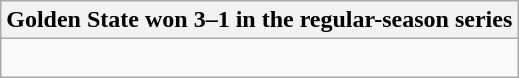<table class="wikitable collapsible collapsed">
<tr>
<th>Golden State won 3–1 in the regular-season series</th>
</tr>
<tr>
<td><br>


</td>
</tr>
</table>
